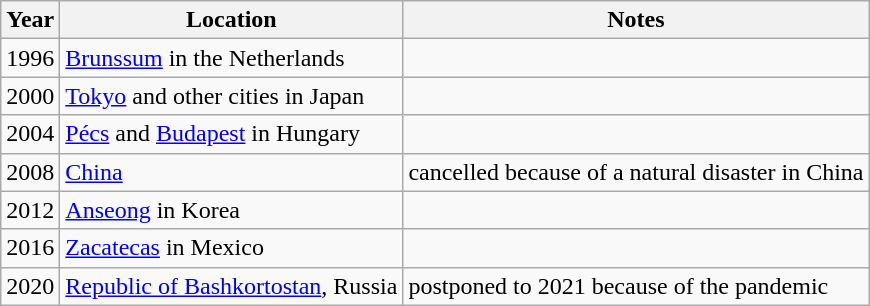<table class="wikitable">
<tr>
<th>Year</th>
<th>Location</th>
<th>Notes</th>
</tr>
<tr>
<td>1996</td>
<td><a href='#'>Brunssum</a> in the Netherlands</td>
<td></td>
</tr>
<tr>
<td>2000</td>
<td><a href='#'>Tokyo</a> and other cities in Japan</td>
<td></td>
</tr>
<tr>
<td>2004</td>
<td><a href='#'>Pécs</a> and <a href='#'>Budapest</a> in Hungary</td>
<td></td>
</tr>
<tr>
<td>2008</td>
<td><a href='#'>China</a></td>
<td>cancelled because of a natural disaster in China</td>
</tr>
<tr>
<td>2012</td>
<td><a href='#'>Anseong</a> in Korea</td>
<td></td>
</tr>
<tr>
<td>2016</td>
<td><a href='#'>Zacatecas</a> in Mexico</td>
<td></td>
</tr>
<tr>
<td>2020</td>
<td><a href='#'>Republic of Bashkortostan</a>, Russia</td>
<td>postponed to 2021 because of the pandemic</td>
</tr>
</table>
